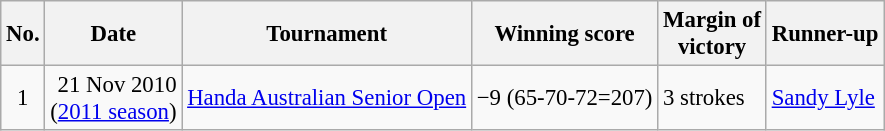<table class="wikitable" style="font-size:95%;">
<tr>
<th>No.</th>
<th>Date</th>
<th>Tournament</th>
<th>Winning score</th>
<th>Margin of<br>victory</th>
<th>Runner-up</th>
</tr>
<tr>
<td align=center>1</td>
<td align=right>21 Nov 2010<br>(<a href='#'>2011 season</a>)</td>
<td><a href='#'>Handa Australian Senior Open</a></td>
<td>−9 (65-70-72=207)</td>
<td>3 strokes</td>
<td> <a href='#'>Sandy Lyle</a></td>
</tr>
</table>
